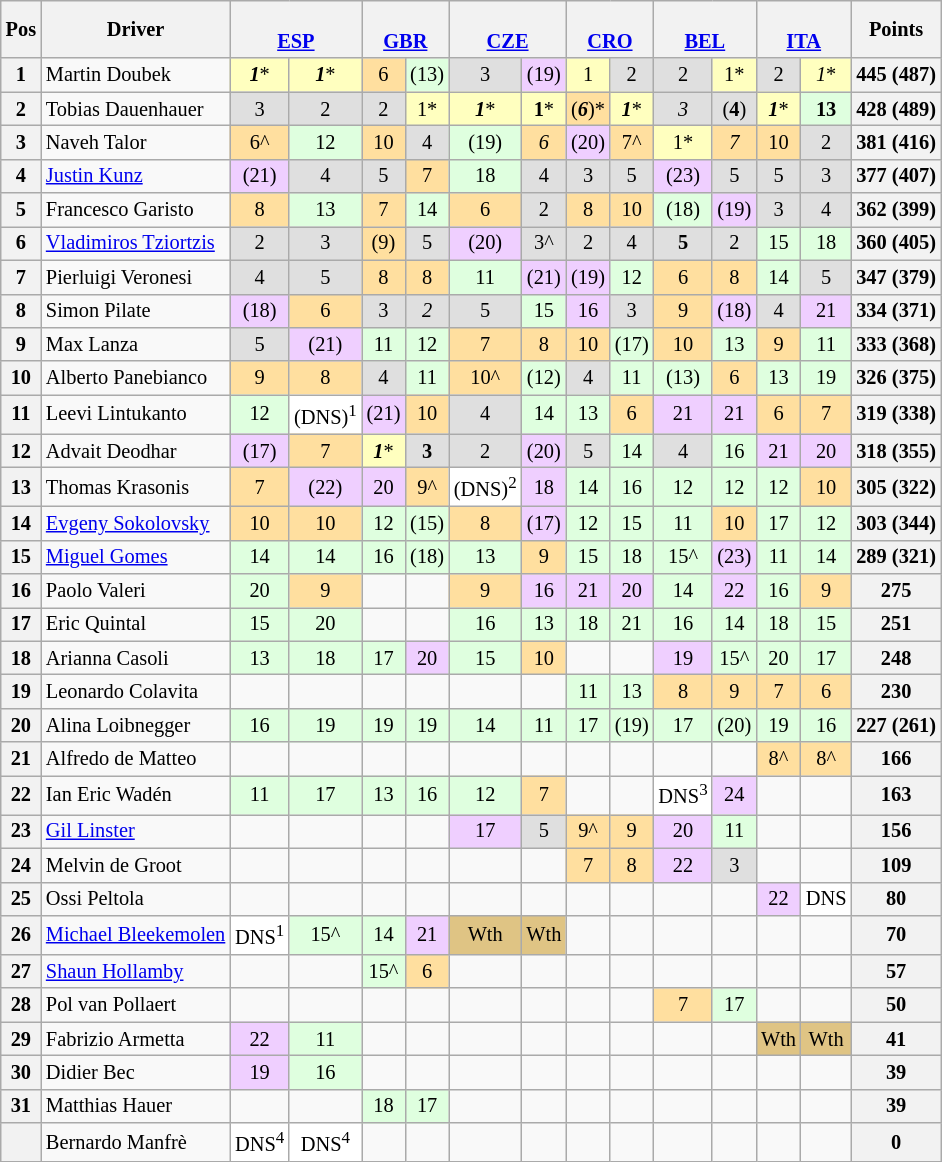<table class="wikitable" style="font-size:85%; text-align:center;">
<tr valign="center">
<th valign="middle">Pos</th>
<th valign="middle">Driver</th>
<th colspan=2><br><a href='#'>ESP</a></th>
<th colspan=2><br><a href='#'>GBR</a></th>
<th colspan=2><br><a href='#'>CZE</a></th>
<th colspan=2><br><a href='#'>CRO</a></th>
<th colspan=2><br><a href='#'>BEL</a></th>
<th colspan=2><br><a href='#'>ITA</a></th>
<th valign="middle">Points</th>
</tr>
<tr>
<th>1</th>
<td align="left"> Martin Doubek</td>
<td style="background-color:#FFFFBF"><strong><em>1</em></strong>*</td>
<td style="background-color:#FFFFBF"><strong><em>1</em></strong>*</td>
<td style="background-color:#FFDF9F">6</td>
<td style="background-color:#DFFFDF">(13)</td>
<td style="background-color:#DFDFDF">3</td>
<td style="background-color:#EFCFFF">(19)</td>
<td style="background-color:#FFFFBF">1</td>
<td style="background-color:#DFDFDF">2</td>
<td style="background-color:#DFDFDF">2</td>
<td style="background-color:#FFFFBF">1*</td>
<td style="background-color:#DFDFDF">2</td>
<td style="background-color:#FFFFBF"><em>1</em>*</td>
<th>445 (487)</th>
</tr>
<tr>
<th>2</th>
<td align="left"> Tobias Dauenhauer</td>
<td style="background-color:#DFDFDF">3</td>
<td style="background-color:#DFDFDF">2</td>
<td style="background-color:#DFDFDF">2</td>
<td style="background-color:#FFFFBF">1*</td>
<td style="background-color:#FFFFBF"><strong><em>1</em></strong>*</td>
<td style="background-color:#FFFFBF"><strong>1</strong>*</td>
<td style="background-color:#FFDF9F">(<strong><em>6</em></strong>)*</td>
<td style="background-color:#FFFFBF"><strong><em>1</em></strong>*</td>
<td style="background-color:#DFDFDF"><em>3</em></td>
<td style="background-color:#DFDFDF">(<strong>4</strong>)</td>
<td style="background-color:#FFFFBF"><strong><em>1</em></strong>*</td>
<td style="background-color:#DFFFDF"><strong>13</strong></td>
<th>428 (489)</th>
</tr>
<tr>
<th>3</th>
<td align="left"> Naveh Talor</td>
<td style="background-color:#FFDF9F">6^</td>
<td style="background-color:#DFFFDF">12</td>
<td style="background-color:#FFDF9F">10</td>
<td style="background-color:#DFDFDF">4</td>
<td style="background-color:#DFFFDF">(19)</td>
<td style="background-color:#FFDF9F"><em>6</em></td>
<td style="background-color:#EFCFFF">(20)</td>
<td style="background-color:#FFDF9F">7^</td>
<td style="background-color:#FFFFBF">1*</td>
<td style="background-color:#FFDF9F"><em>7</em></td>
<td style="background-color:#FFDF9F">10</td>
<td style="background-color:#DFDFDF">2</td>
<th>381 (416)</th>
</tr>
<tr>
<th>4</th>
<td align="left"> <a href='#'>Justin Kunz</a></td>
<td style="background-color:#EFCFFF">(21)</td>
<td style="background-color:#DFDFDF">4</td>
<td style="background-color:#DFDFDF">5</td>
<td style="background-color:#FFDF9F">7</td>
<td style="background-color:#DFFFDF">18</td>
<td style="background-color:#DFDFDF">4</td>
<td style="background-color:#DFDFDF">3</td>
<td style="background-color:#DFDFDF">5</td>
<td style="background-color:#EFCFFF">(23)</td>
<td style="background-color:#DFDFDF">5</td>
<td style="background-color:#DFDFDF">5</td>
<td style="background-color:#DFDFDF">3</td>
<th>377 (407)</th>
</tr>
<tr>
<th>5</th>
<td align="left"> Francesco Garisto</td>
<td style="background-color:#FFDF9F">8</td>
<td style="background-color:#DFFFDF">13</td>
<td style="background-color:#FFDF9F">7</td>
<td style="background-color:#DFFFDF">14</td>
<td style="background-color:#FFDF9F">6</td>
<td style="background-color:#DFDFDF">2</td>
<td style="background-color:#FFDF9F">8</td>
<td style="background-color:#FFDF9F">10</td>
<td style="background-color:#DFFFDF">(18)</td>
<td style="background-color:#EFCFFF">(19)</td>
<td style="background-color:#DFDFDF">3</td>
<td style="background-color:#DFDFDF">4</td>
<th>362 (399)</th>
</tr>
<tr>
<th>6</th>
<td align="left"> <a href='#'>Vladimiros Tziortzis</a></td>
<td style="background-color:#DFDFDF">2</td>
<td style="background-color:#DFDFDF">3</td>
<td style="background-color:#FFDF9F">(9)</td>
<td style="background-color:#DFDFDF">5</td>
<td style="background-color:#EFCFFF">(20)</td>
<td style="background-color:#DFDFDF">3^</td>
<td style="background-color:#DFDFDF">2</td>
<td style="background-color:#DFDFDF">4</td>
<td style="background-color:#DFDFDF"><strong>5</strong></td>
<td style="background-color:#DFDFDF">2</td>
<td style="background-color:#DFFFDF">15</td>
<td style="background-color:#DFFFDF">18</td>
<th>360 (405)</th>
</tr>
<tr>
<th>7</th>
<td align="left"> Pierluigi Veronesi</td>
<td style="background-color:#DFDFDF">4</td>
<td style="background-color:#DFDFDF">5</td>
<td style="background-color:#FFDF9F">8</td>
<td style="background-color:#FFDF9F">8</td>
<td style="background-color:#DFFFDF">11</td>
<td style="background-color:#EFCFFF">(21)</td>
<td style="background-color:#EFCFFF">(19)</td>
<td style="background-color:#DFFFDF">12</td>
<td style="background-color:#FFDF9F">6</td>
<td style="background-color:#FFDF9F">8</td>
<td style="background-color:#DFFFDF">14</td>
<td style="background-color:#DFDFDF">5</td>
<th>347 (379)</th>
</tr>
<tr>
<th>8</th>
<td align="left"> Simon Pilate</td>
<td style="background-color:#EFCFFF">(18)</td>
<td style="background-color:#FFDF9F">6</td>
<td style="background-color:#DFDFDF">3</td>
<td style="background-color:#DFDFDF"><em>2</em></td>
<td style="background-color:#DFDFDF">5</td>
<td style="background-color:#DFFFDF">15</td>
<td style="background-color:#EFCFFF">16</td>
<td style="background-color:#DFDFDF">3</td>
<td style="background-color:#FFDF9F">9</td>
<td style="background-color:#EFCFFF">(18)</td>
<td style="background-color:#DFDFDF">4</td>
<td style="background-color:#EFCFFF">21</td>
<th>334 (371)</th>
</tr>
<tr>
<th>9</th>
<td align="left"> Max Lanza</td>
<td style="background-color:#DFDFDF">5</td>
<td style="background-color:#EFCFFF">(21)</td>
<td style="background-color:#DFFFDF">11</td>
<td style="background-color:#DFFFDF">12</td>
<td style="background-color:#FFDF9F">7</td>
<td style="background-color:#FFDF9F">8</td>
<td style="background-color:#FFDF9F">10</td>
<td style="background-color:#DFFFDF">(17)</td>
<td style="background-color:#FFDF9F">10</td>
<td style="background-color:#DFFFDF">13</td>
<td style="background-color:#FFDF9F">9</td>
<td style="background-color:#DFFFDF">11</td>
<th>333 (368)</th>
</tr>
<tr>
<th>10</th>
<td align="left"> Alberto Panebianco</td>
<td style="background-color:#FFDF9F">9</td>
<td style="background-color:#FFDF9F">8</td>
<td style="background-color:#DFDFDF">4</td>
<td style="background-color:#DFFFDF">11</td>
<td style="background-color:#FFDF9F">10^</td>
<td style="background-color:#DFFFDF">(12)</td>
<td style="background-color:#DFDFDF">4</td>
<td style="background-color:#DFFFDF">11</td>
<td style="background-color:#DFFFDF">(13)</td>
<td style="background-color:#FFDF9F">6</td>
<td style="background-color:#DFFFDF">13</td>
<td style="background-color:#DFFFDF">19</td>
<th>326 (375)</th>
</tr>
<tr>
<th>11</th>
<td align="left"> Leevi Lintukanto</td>
<td style="background-color:#DFFFDF">12</td>
<td style="background-color:#FFFFFF">(DNS)<sup>1</sup></td>
<td style="background-color:#EFCFFF">(21)</td>
<td style="background-color:#FFDF9F">10</td>
<td style="background-color:#DFDFDF">4</td>
<td style="background-color:#DFFFDF">14</td>
<td style="background-color:#DFFFDF">13</td>
<td style="background-color:#FFDF9F">6</td>
<td style="background-color:#EFCFFF">21</td>
<td style="background-color:#EFCFFF">21</td>
<td style="background-color:#FFDF9F">6</td>
<td style="background-color:#FFDF9F">7</td>
<th>319 (338)</th>
</tr>
<tr>
<th>12</th>
<td align="left"> Advait Deodhar</td>
<td style="background-color:#EFCFFF">(17)</td>
<td style="background-color:#FFDF9F">7</td>
<td style="background-color:#FFFFBF"><strong><em>1</em></strong>*</td>
<td style="background-color:#DFDFDF"><strong>3</strong></td>
<td style="background-color:#DFDFDF">2</td>
<td style="background-color:#EFCFFF">(20)</td>
<td style="background-color:#DFDFDF">5</td>
<td style="background-color:#DFFFDF">14</td>
<td style="background-color:#DFDFDF">4</td>
<td style="background-color:#DFFFDF">16</td>
<td style="background-color:#EFCFFF">21</td>
<td style="background-color:#EFCFFF">20</td>
<th>318 (355)</th>
</tr>
<tr>
<th>13</th>
<td align="left"> Thomas Krasonis</td>
<td style="background-color:#FFDF9F">7</td>
<td style="background-color:#EFCFFF">(22)</td>
<td style="background-color:#EFCFFF">20</td>
<td style="background-color:#FFDF9F">9^</td>
<td style="background-color:#FFFFFF">(DNS)<sup>2</sup></td>
<td style="background-color:#EFCFFF">18</td>
<td style="background-color:#DFFFDF">14</td>
<td style="background-color:#DFFFDF">16</td>
<td style="background-color:#DFFFDF">12</td>
<td style="background-color:#DFFFDF">12</td>
<td style="background-color:#DFFFDF">12</td>
<td style="background-color:#FFDF9F">10</td>
<th>305 (322)</th>
</tr>
<tr>
<th>14</th>
<td align="left"> <a href='#'>Evgeny Sokolovsky</a></td>
<td style="background-color:#FFDF9F">10</td>
<td style="background-color:#FFDF9F">10</td>
<td style="background-color:#DFFFDF">12</td>
<td style="background-color:#DFFFDF">(15)</td>
<td style="background-color:#FFDF9F">8</td>
<td style="background-color:#EFCFFF">(17)</td>
<td style="background-color:#DFFFDF">12</td>
<td style="background-color:#DFFFDF">15</td>
<td style="background-color:#DFFFDF">11</td>
<td style="background-color:#FFDF9F">10</td>
<td style="background-color:#DFFFDF">17</td>
<td style="background-color:#DFFFDF">12</td>
<th>303 (344)</th>
</tr>
<tr>
<th>15</th>
<td align="left"> <a href='#'>Miguel Gomes</a></td>
<td style="background-color:#DFFFDF">14</td>
<td style="background-color:#DFFFDF">14</td>
<td style="background-color:#DFFFDF">16</td>
<td style="background-color:#DFFFDF">(18)</td>
<td style="background-color:#DFFFDF">13</td>
<td style="background-color:#FFDF9F">9</td>
<td style="background-color:#DFFFDF">15</td>
<td style="background-color:#DFFFDF">18</td>
<td style="background-color:#DFFFDF">15^</td>
<td style="background-color:#EFCFFF">(23)</td>
<td style="background-color:#DFFFDF">11</td>
<td style="background-color:#DFFFDF">14</td>
<th>289 (321)</th>
</tr>
<tr>
<th>16</th>
<td align="left"> Paolo Valeri</td>
<td style="background-color:#DFFFDF">20</td>
<td style="background-color:#FFDF9F">9</td>
<td></td>
<td></td>
<td style="background-color:#FFDF9F">9</td>
<td style="background-color:#EFCFFF">16</td>
<td style="background-color:#EFCFFF">21</td>
<td style="background-color:#EFCFFF">20</td>
<td style="background-color:#DFFFDF">14</td>
<td style="background-color:#EFCFFF">22</td>
<td style="background-color:#DFFFDF">16</td>
<td style="background-color:#FFDF9F">9</td>
<th>275</th>
</tr>
<tr>
<th>17</th>
<td align="left"> Eric Quintal</td>
<td style="background-color:#DFFFDF">15</td>
<td style="background-color:#DFFFDF">20</td>
<td></td>
<td></td>
<td style="background-color:#DFFFDF">16</td>
<td style="background-color:#DFFFDF">13</td>
<td style="background-color:#DFFFDF">18</td>
<td style="background-color:#DFFFDF">21</td>
<td style="background-color:#DFFFDF">16</td>
<td style="background-color:#DFFFDF">14</td>
<td style="background-color:#DFFFDF">18</td>
<td style="background-color:#DFFFDF">15</td>
<th>251</th>
</tr>
<tr>
<th>18</th>
<td align="left"> Arianna Casoli</td>
<td style="background-color:#DFFFDF">13</td>
<td style="background-color:#DFFFDF">18</td>
<td style="background-color:#DFFFDF">17</td>
<td style="background-color:#EFCFFF">20</td>
<td style="background-color:#DFFFDF">15</td>
<td style="background-color:#FFDF9F">10</td>
<td></td>
<td></td>
<td style="background-color:#EFCFFF">19</td>
<td style="background-color:#DFFFDF">15^</td>
<td style="background-color:#DFFFDF">20</td>
<td style="background-color:#DFFFDF">17</td>
<th>248</th>
</tr>
<tr>
<th>19</th>
<td align="left"> Leonardo Colavita</td>
<td></td>
<td></td>
<td></td>
<td></td>
<td></td>
<td></td>
<td style="background-color:#DFFFDF">11</td>
<td style="background-color:#DFFFDF">13</td>
<td style="background-color:#FFDF9F">8</td>
<td style="background-color:#FFDF9F">9</td>
<td style="background-color:#FFDF9F">7</td>
<td style="background-color:#FFDF9F">6</td>
<th>230</th>
</tr>
<tr>
<th>20</th>
<td align="left"> Alina Loibnegger</td>
<td style="background-color:#DFFFDF">16</td>
<td style="background-color:#DFFFDF">19</td>
<td style="background-color:#DFFFDF">19</td>
<td style="background-color:#DFFFDF">19</td>
<td style="background-color:#DFFFDF">14</td>
<td style="background-color:#DFFFDF">11</td>
<td style="background-color:#DFFFDF">17</td>
<td style="background-color:#DFFFDF">(19)</td>
<td style="background-color:#DFFFDF">17</td>
<td style="background-color:#DFFFDF">(20)</td>
<td style="background-color:#DFFFDF">19</td>
<td style="background-color:#DFFFDF">16</td>
<th>227 (261)</th>
</tr>
<tr>
<th>21</th>
<td align="left"> Alfredo de Matteo</td>
<td></td>
<td></td>
<td></td>
<td></td>
<td></td>
<td></td>
<td></td>
<td></td>
<td></td>
<td></td>
<td style="background-color:#FFDF9F">8^</td>
<td style="background-color:#FFDF9F">8^</td>
<th>166</th>
</tr>
<tr>
<th>22</th>
<td align="left"> Ian Eric Wadén</td>
<td style="background-color:#DFFFDF">11</td>
<td style="background-color:#DFFFDF">17</td>
<td style="background-color:#DFFFDF">13</td>
<td style="background-color:#DFFFDF">16</td>
<td style="background-color:#DFFFDF">12</td>
<td style="background-color:#FFDF9F">7</td>
<td></td>
<td></td>
<td style="background-color:#FFFFFF">DNS<sup>3</sup></td>
<td style="background-color:#EFCFFF">24</td>
<td></td>
<td></td>
<th>163</th>
</tr>
<tr>
<th>23</th>
<td align="left"> <a href='#'>Gil Linster</a></td>
<td></td>
<td></td>
<td></td>
<td></td>
<td style="background-color:#EFCFFF">17</td>
<td style="background-color:#DFDFDF">5</td>
<td style="background-color:#FFDF9F">9^</td>
<td style="background-color:#FFDF9F">9</td>
<td style="background-color:#EFCFFF">20</td>
<td style="background-color:#DFFFDF">11</td>
<td></td>
<td></td>
<th>156</th>
</tr>
<tr>
<th>24</th>
<td align="left"> Melvin de Groot</td>
<td></td>
<td></td>
<td></td>
<td></td>
<td></td>
<td></td>
<td style="background-color:#FFDF9F">7</td>
<td style="background-color:#FFDF9F">8</td>
<td style="background-color:#EFCFFF">22</td>
<td style="background-color:#DFDFDF">3</td>
<td></td>
<td></td>
<th>109</th>
</tr>
<tr>
<th>25</th>
<td align="left"> Ossi Peltola</td>
<td></td>
<td></td>
<td></td>
<td></td>
<td></td>
<td></td>
<td></td>
<td></td>
<td></td>
<td></td>
<td style="background-color:#EFCFFF">22</td>
<td style="background-color:#FFFFFF">DNS</td>
<th>80</th>
</tr>
<tr>
<th>26</th>
<td align="left"> <a href='#'>Michael Bleekemolen</a></td>
<td style="background-color:#FFFFFF">DNS<sup>1</sup></td>
<td style="background-color:#DFFFDF">15^</td>
<td style="background-color:#DFFFDF">14</td>
<td style="background-color:#EFCFFF">21</td>
<td style="background-color:#DFC484">Wth</td>
<td style="background-color:#DFC484">Wth</td>
<td></td>
<td></td>
<td></td>
<td></td>
<td></td>
<td></td>
<th>70</th>
</tr>
<tr>
<th>27</th>
<td align="left"> <a href='#'>Shaun Hollamby</a></td>
<td></td>
<td></td>
<td style="background-color:#DFFFDF">15^</td>
<td style="background-color:#FFDF9F">6</td>
<td></td>
<td></td>
<td></td>
<td></td>
<td></td>
<td></td>
<td></td>
<td></td>
<th>57</th>
</tr>
<tr>
<th>28</th>
<td align="left"> Pol van Pollaert</td>
<td></td>
<td></td>
<td></td>
<td></td>
<td></td>
<td></td>
<td></td>
<td></td>
<td style="background-color:#FFDF9F">7</td>
<td style="background-color:#DFFFDF">17</td>
<td></td>
<td></td>
<th>50</th>
</tr>
<tr>
<th>29</th>
<td align="left"> Fabrizio Armetta</td>
<td style="background-color:#EFCFFF">22</td>
<td style="background-color:#DFFFDF">11</td>
<td></td>
<td></td>
<td></td>
<td></td>
<td></td>
<td></td>
<td></td>
<td></td>
<td style="background-color:#DFC484">Wth</td>
<td style="background-color:#DFC484">Wth</td>
<th>41</th>
</tr>
<tr>
<th>30</th>
<td align="left"> Didier Bec</td>
<td style="background-color:#EFCFFF">19</td>
<td style="background-color:#DFFFDF">16</td>
<td></td>
<td></td>
<td></td>
<td></td>
<td></td>
<td></td>
<td></td>
<td></td>
<td></td>
<td></td>
<th>39</th>
</tr>
<tr>
<th>31</th>
<td align="left"> Matthias Hauer</td>
<td></td>
<td></td>
<td style="background-color:#DFFFDF">18</td>
<td style="background-color:#DFFFDF">17</td>
<td></td>
<td></td>
<td></td>
<td></td>
<td></td>
<td></td>
<td></td>
<td></td>
<th>39</th>
</tr>
<tr>
<th></th>
<td align="left"> Bernardo Manfrè</td>
<td style="background-color:#FFFFFF">DNS<sup>4</sup></td>
<td style="background-color:#FFFFFF">DNS<sup>4</sup></td>
<td></td>
<td></td>
<td></td>
<td></td>
<td></td>
<td></td>
<td></td>
<td></td>
<td></td>
<td></td>
<th>0</th>
</tr>
</table>
